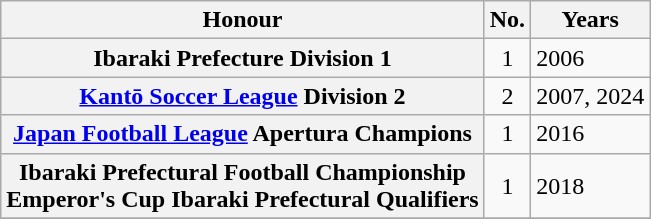<table class="wikitable plainrowheaders">
<tr>
<th scope=col>Honour</th>
<th scope=col>No.</th>
<th scope=col>Years</th>
</tr>
<tr>
<th scope=row>Ibaraki Prefecture Division 1</th>
<td align="center">1</td>
<td>2006</td>
</tr>
<tr>
<th scope=row><a href='#'>Kantō Soccer League</a> Division 2</th>
<td align="center">2</td>
<td>2007, 2024</td>
</tr>
<tr>
<th scope=row><a href='#'>Japan Football League</a> Apertura Champions</th>
<td align="center">1</td>
<td>2016</td>
</tr>
<tr>
<th scope=row>Ibaraki Prefectural Football Championship <br> Emperor's Cup Ibaraki Prefectural Qualifiers</th>
<td align="center">1</td>
<td>2018</td>
</tr>
<tr>
</tr>
</table>
